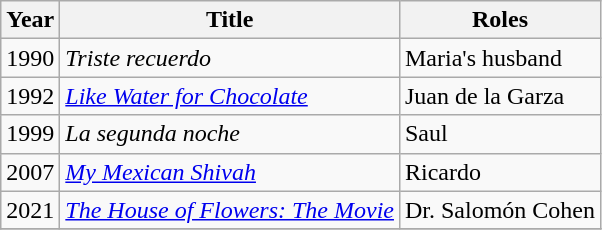<table class="wikitable sortable">
<tr>
<th>Year</th>
<th>Title</th>
<th>Roles</th>
</tr>
<tr>
<td>1990</td>
<td><em>Triste recuerdo</em></td>
<td>Maria's husband</td>
</tr>
<tr>
<td>1992</td>
<td><em><a href='#'>Like Water for Chocolate</a></em></td>
<td>Juan de la Garza</td>
</tr>
<tr>
<td>1999</td>
<td><em>La segunda noche</em></td>
<td>Saul</td>
</tr>
<tr>
<td>2007</td>
<td><em><a href='#'>My Mexican Shivah</a></em></td>
<td>Ricardo</td>
</tr>
<tr>
<td>2021</td>
<td><em><a href='#'>The House of Flowers: The Movie</a></em></td>
<td>Dr. Salomón Cohen</td>
</tr>
<tr>
</tr>
</table>
